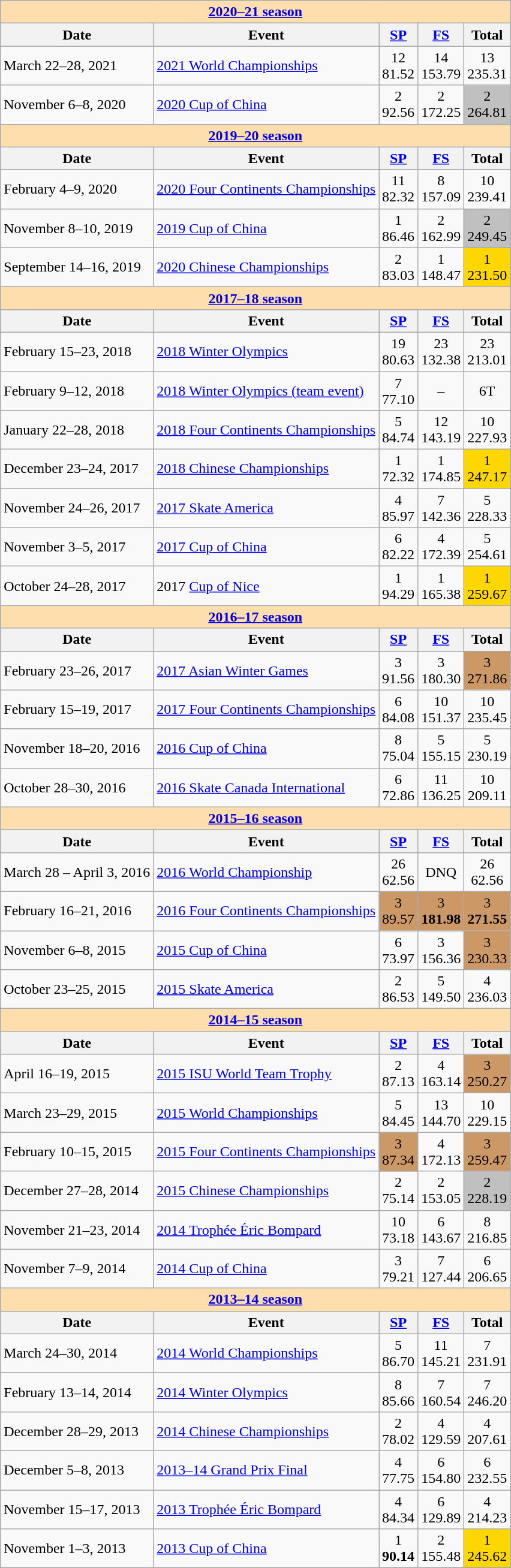<table class="wikitable">
<tr>
<th style="background-color: #ffdead;" colspan=5><a href='#'>2020–21 season</a></th>
</tr>
<tr>
<th>Date</th>
<th>Event</th>
<th><a href='#'>SP</a></th>
<th><a href='#'>FS</a></th>
<th>Total</th>
</tr>
<tr>
<td>March 22–28, 2021</td>
<td><a href='#'>2021 World Championships</a></td>
<td align=center>12 <br> 81.52</td>
<td align=center>14 <br> 153.79</td>
<td align=center>13 <br> 235.31</td>
</tr>
<tr>
<td>November 6–8, 2020</td>
<td><a href='#'>2020 Cup of China</a></td>
<td align=center>2 <br> 92.56</td>
<td align=center>2 <br> 172.25</td>
<td align=center bgcolor=silver>2 <br> 264.81</td>
</tr>
<tr>
<th style="background-color: #ffdead;" colspan=5><a href='#'>2019–20 season</a></th>
</tr>
<tr>
<th>Date</th>
<th>Event</th>
<th><a href='#'>SP</a></th>
<th><a href='#'>FS</a></th>
<th>Total</th>
</tr>
<tr>
<td>February 4–9, 2020<br></td>
<td><a href='#'>2020 Four Continents Championships</a></td>
<td align=center>11<br>82.32</td>
<td align=center>8<br>157.09</td>
<td align=center>10<br>239.41</td>
</tr>
<tr>
<td>November 8–10, 2019</td>
<td><a href='#'>2019 Cup of China</a></td>
<td align=center>1 <br> 86.46</td>
<td align=center>2 <br> 162.99</td>
<td align=center bgcolor=silver>2 <br> 249.45</td>
</tr>
<tr>
<td>September 14–16, 2019</td>
<td><a href='#'>2020 Chinese Championships</a></td>
<td align=center>2 <br> 83.03</td>
<td align=center>1 <br> 148.47</td>
<td align=center bgcolor=gold>1 <br> 231.50</td>
</tr>
<tr>
<th style="background-color: #ffdead;" colspan=5><a href='#'>2017–18 season</a></th>
</tr>
<tr>
<th>Date</th>
<th>Event</th>
<th><a href='#'>SP</a></th>
<th><a href='#'>FS</a></th>
<th>Total</th>
</tr>
<tr>
<td>February 15–23, 2018</td>
<td><a href='#'>2018 Winter Olympics</a></td>
<td align=center>19<br>80.63</td>
<td align=center>23<br>132.38</td>
<td align=center>23<br>213.01</td>
</tr>
<tr>
<td>February 9–12, 2018</td>
<td><a href='#'>2018 Winter Olympics (team event)</a></td>
<td align=center>7<br>77.10</td>
<td align=center>–</td>
<td align=center>6T</td>
</tr>
<tr>
<td>January 22–28, 2018</td>
<td><a href='#'>2018 Four Continents Championships</a></td>
<td align=center>5<br>84.74</td>
<td align=center>12<br>143.19</td>
<td align=center>10<br>227.93</td>
</tr>
<tr>
<td>December 23–24, 2017</td>
<td><a href='#'>2018 Chinese Championships</a></td>
<td align=center>1<br>72.32</td>
<td align=center>1<br>174.85</td>
<td align=center bgcolor=gold>1<br>247.17</td>
</tr>
<tr>
<td>November 24–26, 2017</td>
<td><a href='#'>2017 Skate America</a></td>
<td align=center>4<br>85.97</td>
<td align=center>7<br>142.36</td>
<td align=center>5<br>228.33</td>
</tr>
<tr>
<td>November 3–5, 2017</td>
<td><a href='#'>2017 Cup of China</a></td>
<td align=center>6<br>82.22</td>
<td align=center>4<br>172.39</td>
<td align=center>5<br>254.61</td>
</tr>
<tr>
<td>October 24–28, 2017</td>
<td>2017 <a href='#'>Cup of Nice</a></td>
<td align=center>1<br>94.29</td>
<td align=center>1<br>165.38</td>
<td align=center bgcolor=gold>1<br>259.67</td>
</tr>
<tr>
<th style="background-color: #ffdead;" colspan=5><a href='#'>2016–17 season</a></th>
</tr>
<tr>
<th>Date</th>
<th>Event</th>
<th><a href='#'>SP</a></th>
<th><a href='#'>FS</a></th>
<th>Total</th>
</tr>
<tr>
<td>February 23–26, 2017</td>
<td><a href='#'>2017 Asian Winter Games</a></td>
<td align=center>3<br>91.56</td>
<td align=center>3<br>180.30</td>
<td align=center bgcolor=cc9966>3<br>271.86</td>
</tr>
<tr>
<td>February 15–19, 2017</td>
<td><a href='#'>2017 Four Continents Championships</a></td>
<td align=center>6<br>84.08</td>
<td align=center>10<br>151.37</td>
<td align=center>10<br>235.45</td>
</tr>
<tr>
<td>November 18–20, 2016</td>
<td><a href='#'>2016 Cup of China</a></td>
<td align=center>8<br>75.04</td>
<td align=center>5<br>155.15</td>
<td align=center>5<br>230.19</td>
</tr>
<tr>
<td>October 28–30, 2016</td>
<td><a href='#'>2016 Skate Canada International</a></td>
<td align=center>6<br>72.86</td>
<td align=center>11<br>136.25</td>
<td align=center>10<br>209.11</td>
</tr>
<tr>
<th style="background-color: #ffdead;" colspan=5><a href='#'>2015–16 season</a></th>
</tr>
<tr>
<th>Date</th>
<th>Event</th>
<th><a href='#'>SP</a></th>
<th><a href='#'>FS</a></th>
<th>Total</th>
</tr>
<tr>
<td>March 28 – April 3, 2016</td>
<td><a href='#'>2016 World Championship</a></td>
<td align=center>26<br>62.56</td>
<td align=center>DNQ</td>
<td align=center>26<br>62.56</td>
</tr>
<tr>
<td>February 16–21, 2016</td>
<td><a href='#'>2016 Four Continents Championships</a></td>
<td align=center bgcolor=cc9966>3<br>89.57</td>
<td align=center bgcolor=cc9966>3<br><strong>181.98</strong></td>
<td align=center bgcolor=cc9966>3<br><strong>271.55</strong></td>
</tr>
<tr>
<td>November 6–8, 2015</td>
<td><a href='#'>2015 Cup of China</a></td>
<td align=center>6<br>73.97</td>
<td align=center>3<br>156.36</td>
<td align=center bgcolor=cc9966>3<br>230.33</td>
</tr>
<tr>
<td>October 23–25, 2015</td>
<td><a href='#'>2015 Skate America</a></td>
<td align=center>2<br>86.53</td>
<td align=center>5<br>149.50</td>
<td align=center>4<br>236.03</td>
</tr>
<tr>
<th style="background-color: #ffdead;" colspan=5><a href='#'>2014–15 season</a></th>
</tr>
<tr>
<th>Date</th>
<th>Event</th>
<th><a href='#'>SP</a></th>
<th><a href='#'>FS</a></th>
<th>Total</th>
</tr>
<tr>
<td>April 16–19, 2015</td>
<td><a href='#'>2015 ISU World Team Trophy</a></td>
<td align=center>2<br>87.13</td>
<td align=center>4<br>163.14</td>
<td align=center bgcolor=cc9966>3<br>250.27</td>
</tr>
<tr>
<td>March 23–29, 2015</td>
<td><a href='#'>2015 World Championships</a></td>
<td align=center>5<br>84.45</td>
<td align=center>13<br>144.70</td>
<td align=center>10<br>229.15</td>
</tr>
<tr>
<td>February 10–15, 2015</td>
<td><a href='#'>2015 Four Continents Championships</a></td>
<td align=center bgcolor=cc9966>3<br>87.34</td>
<td align=center>4<br>172.13</td>
<td align=center bgcolor=cc9966>3<br>259.47</td>
</tr>
<tr>
<td>December 27–28, 2014</td>
<td><a href='#'>2015 Chinese Championships</a></td>
<td align=center>2<br>75.14</td>
<td align=center>2<br>153.05</td>
<td align=center bgcolor=silver>2<br>228.19</td>
</tr>
<tr>
<td>November 21–23, 2014</td>
<td><a href='#'>2014 Trophée Éric Bompard</a></td>
<td align=center>10<br>73.18</td>
<td align=center>6<br>143.67</td>
<td align=center>8<br>216.85</td>
</tr>
<tr>
<td>November 7–9, 2014</td>
<td><a href='#'>2014 Cup of China</a></td>
<td align=center>3<br>79.21</td>
<td align=center>7<br>127.44</td>
<td align=center>6<br>206.65</td>
</tr>
<tr>
<th style="background-color: #ffdead;" colspan=5><a href='#'>2013–14 season</a></th>
</tr>
<tr>
<th>Date</th>
<th>Event</th>
<th><a href='#'>SP</a></th>
<th><a href='#'>FS</a></th>
<th>Total</th>
</tr>
<tr>
<td>March 24–30, 2014</td>
<td><a href='#'>2014 World Championships</a></td>
<td align=center>5<br>86.70</td>
<td align=center>11<br>145.21</td>
<td align=center>7<br>231.91</td>
</tr>
<tr>
<td>February 13–14, 2014</td>
<td><a href='#'>2014 Winter Olympics</a></td>
<td align=center>8<br>85.66</td>
<td align=center>7<br>160.54</td>
<td align=center>7<br>246.20</td>
</tr>
<tr>
<td>December 28–29, 2013</td>
<td><a href='#'>2014 Chinese Championships</a></td>
<td align=center>2<br>78.02</td>
<td align=center>4<br>129.59</td>
<td align=center>4<br>207.61</td>
</tr>
<tr>
<td>December 5–8, 2013</td>
<td><a href='#'>2013–14 Grand Prix Final</a></td>
<td align=center>4<br>77.75</td>
<td align=center>6<br>154.80</td>
<td align=center>6<br>232.55</td>
</tr>
<tr>
<td>November 15–17, 2013</td>
<td><a href='#'>2013 Trophée Éric Bompard</a></td>
<td align=center>4<br>84.34</td>
<td align=center>6<br>129.89</td>
<td align=center>4<br>214.23</td>
</tr>
<tr>
<td>November 1–3, 2013</td>
<td><a href='#'>2013 Cup of China</a></td>
<td align=center>1<br><strong>90.14</strong></td>
<td align=center>2<br>155.48</td>
<td align=center bgcolor=gold>1<br>245.62</td>
</tr>
</table>
